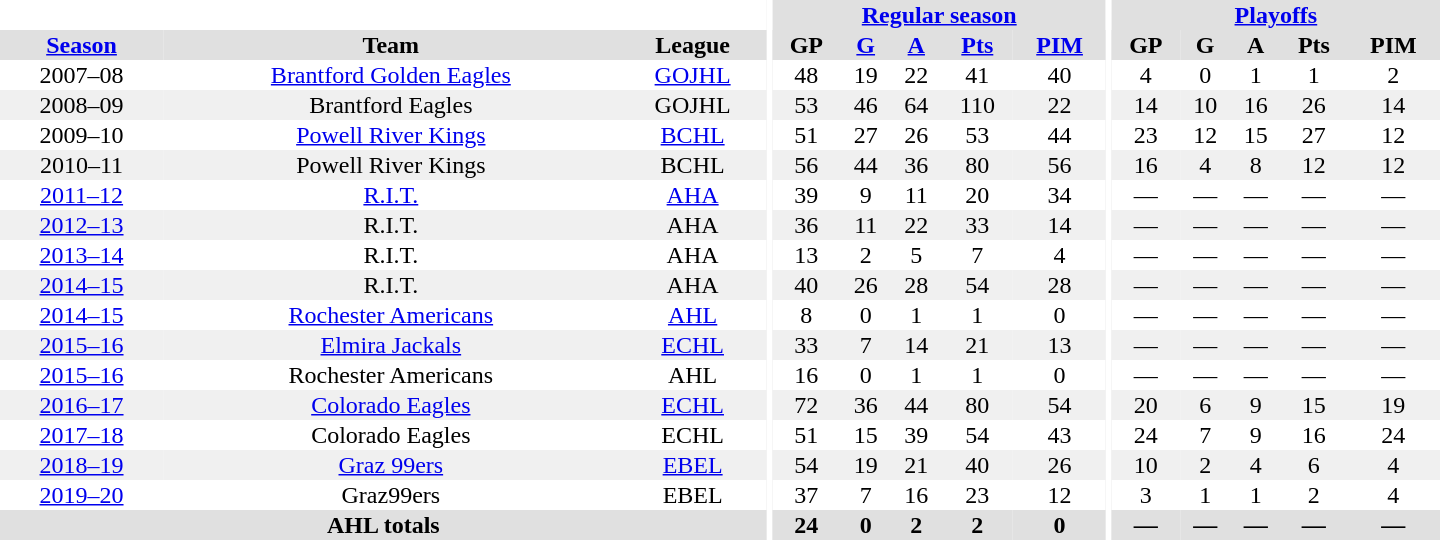<table border="0" cellpadding="1" cellspacing="0" style="text-align:center; width:60em">
<tr bgcolor="#e0e0e0">
<th colspan="3" bgcolor="#ffffff"></th>
<th rowspan="99" bgcolor="#ffffff"></th>
<th colspan="5"><a href='#'>Regular season</a></th>
<th rowspan="99" bgcolor="#ffffff"></th>
<th colspan="5"><a href='#'>Playoffs</a></th>
</tr>
<tr bgcolor="#e0e0e0">
<th><a href='#'>Season</a></th>
<th>Team</th>
<th>League</th>
<th>GP</th>
<th><a href='#'>G</a></th>
<th><a href='#'>A</a></th>
<th><a href='#'>Pts</a></th>
<th><a href='#'>PIM</a></th>
<th>GP</th>
<th>G</th>
<th>A</th>
<th>Pts</th>
<th>PIM</th>
</tr>
<tr>
<td>2007–08</td>
<td><a href='#'>Brantford Golden Eagles</a></td>
<td><a href='#'>GOJHL</a></td>
<td>48</td>
<td>19</td>
<td>22</td>
<td>41</td>
<td>40</td>
<td>4</td>
<td>0</td>
<td>1</td>
<td>1</td>
<td>2</td>
</tr>
<tr bgcolor="#f0f0f0">
<td>2008–09</td>
<td>Brantford Eagles</td>
<td>GOJHL</td>
<td>53</td>
<td>46</td>
<td>64</td>
<td>110</td>
<td>22</td>
<td>14</td>
<td>10</td>
<td>16</td>
<td>26</td>
<td>14</td>
</tr>
<tr>
<td>2009–10</td>
<td><a href='#'>Powell River Kings</a></td>
<td><a href='#'>BCHL</a></td>
<td>51</td>
<td>27</td>
<td>26</td>
<td>53</td>
<td>44</td>
<td>23</td>
<td>12</td>
<td>15</td>
<td>27</td>
<td>12</td>
</tr>
<tr bgcolor="#f0f0f0">
<td>2010–11</td>
<td>Powell River Kings</td>
<td>BCHL</td>
<td>56</td>
<td>44</td>
<td>36</td>
<td>80</td>
<td>56</td>
<td>16</td>
<td>4</td>
<td>8</td>
<td>12</td>
<td>12</td>
</tr>
<tr>
<td><a href='#'>2011–12</a></td>
<td><a href='#'>R.I.T.</a></td>
<td><a href='#'>AHA</a></td>
<td>39</td>
<td>9</td>
<td>11</td>
<td>20</td>
<td>34</td>
<td>—</td>
<td>—</td>
<td>—</td>
<td>—</td>
<td>—</td>
</tr>
<tr bgcolor="#f0f0f0">
<td><a href='#'>2012–13</a></td>
<td>R.I.T.</td>
<td>AHA</td>
<td>36</td>
<td>11</td>
<td>22</td>
<td>33</td>
<td>14</td>
<td>—</td>
<td>—</td>
<td>—</td>
<td>—</td>
<td>—</td>
</tr>
<tr>
<td><a href='#'>2013–14</a></td>
<td>R.I.T.</td>
<td>AHA</td>
<td>13</td>
<td>2</td>
<td>5</td>
<td>7</td>
<td>4</td>
<td>—</td>
<td>—</td>
<td>—</td>
<td>—</td>
<td>—</td>
</tr>
<tr bgcolor="#f0f0f0">
<td><a href='#'>2014–15</a></td>
<td>R.I.T.</td>
<td>AHA</td>
<td>40</td>
<td>26</td>
<td>28</td>
<td>54</td>
<td>28</td>
<td>—</td>
<td>—</td>
<td>—</td>
<td>—</td>
<td>—</td>
</tr>
<tr>
<td><a href='#'>2014–15</a></td>
<td><a href='#'>Rochester Americans</a></td>
<td><a href='#'>AHL</a></td>
<td>8</td>
<td>0</td>
<td>1</td>
<td>1</td>
<td>0</td>
<td>—</td>
<td>—</td>
<td>—</td>
<td>—</td>
<td>—</td>
</tr>
<tr bgcolor="#f0f0f0">
<td><a href='#'>2015–16</a></td>
<td><a href='#'>Elmira Jackals</a></td>
<td><a href='#'>ECHL</a></td>
<td>33</td>
<td>7</td>
<td>14</td>
<td>21</td>
<td>13</td>
<td>—</td>
<td>—</td>
<td>—</td>
<td>—</td>
<td>—</td>
</tr>
<tr>
<td><a href='#'>2015–16</a></td>
<td>Rochester Americans</td>
<td>AHL</td>
<td>16</td>
<td>0</td>
<td>1</td>
<td>1</td>
<td>0</td>
<td>—</td>
<td>—</td>
<td>—</td>
<td>—</td>
<td>—</td>
</tr>
<tr bgcolor="#f0f0f0">
<td><a href='#'>2016–17</a></td>
<td><a href='#'>Colorado Eagles</a></td>
<td><a href='#'>ECHL</a></td>
<td>72</td>
<td>36</td>
<td>44</td>
<td>80</td>
<td>54</td>
<td>20</td>
<td>6</td>
<td>9</td>
<td>15</td>
<td>19</td>
</tr>
<tr>
<td><a href='#'>2017–18</a></td>
<td>Colorado Eagles</td>
<td>ECHL</td>
<td>51</td>
<td>15</td>
<td>39</td>
<td>54</td>
<td>43</td>
<td>24</td>
<td>7</td>
<td>9</td>
<td>16</td>
<td>24</td>
</tr>
<tr bgcolor="#f0f0f0">
<td><a href='#'>2018–19</a></td>
<td><a href='#'>Graz 99ers</a></td>
<td><a href='#'>EBEL</a></td>
<td>54</td>
<td>19</td>
<td>21</td>
<td>40</td>
<td>26</td>
<td>10</td>
<td>2</td>
<td>4</td>
<td>6</td>
<td>4</td>
</tr>
<tr>
<td><a href='#'>2019–20</a></td>
<td>Graz99ers</td>
<td>EBEL</td>
<td>37</td>
<td>7</td>
<td>16</td>
<td>23</td>
<td>12</td>
<td>3</td>
<td>1</td>
<td>1</td>
<td>2</td>
<td>4</td>
</tr>
<tr bgcolor="#e0e0e0">
<th colspan="3">AHL totals</th>
<th>24</th>
<th>0</th>
<th>2</th>
<th>2</th>
<th>0</th>
<th>—</th>
<th>—</th>
<th>—</th>
<th>—</th>
<th>—</th>
</tr>
</table>
